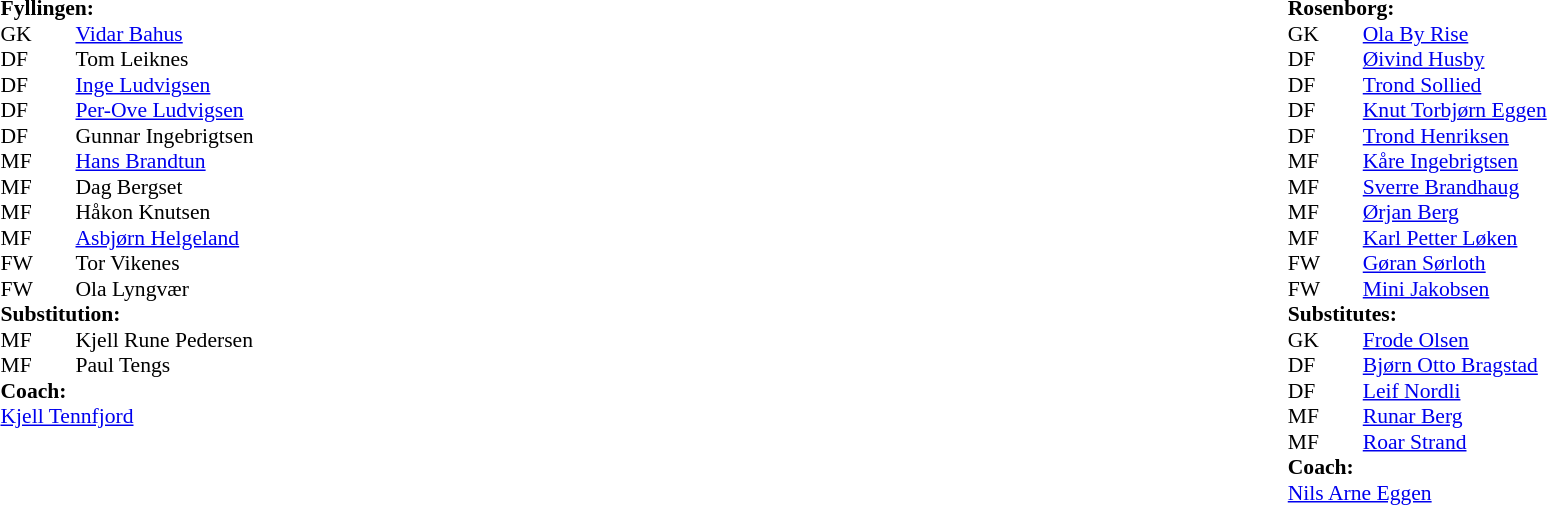<table width=100%>
<tr>
<td valign=top width=50%><br><table style=font-size:90% cellspacing=0 cellpadding=0>
<tr>
<td colspan="4"><strong>Fyllingen:</strong></td>
</tr>
<tr>
<th width=25></th>
<th width=25></th>
</tr>
<tr>
<td>GK</td>
<td></td>
<td> <a href='#'>Vidar Bahus</a></td>
</tr>
<tr>
<td>DF</td>
<td></td>
<td> Tom Leiknes</td>
</tr>
<tr>
<td>DF</td>
<td></td>
<td> <a href='#'>Inge Ludvigsen</a></td>
</tr>
<tr>
<td>DF</td>
<td></td>
<td> <a href='#'>Per-Ove Ludvigsen</a></td>
<td></td>
<td></td>
</tr>
<tr>
<td>DF</td>
<td></td>
<td> Gunnar Ingebrigtsen</td>
<td></td>
<td></td>
</tr>
<tr>
<td>MF</td>
<td></td>
<td> <a href='#'>Hans Brandtun</a></td>
</tr>
<tr>
<td>MF</td>
<td></td>
<td> Dag Bergset</td>
</tr>
<tr>
<td>MF</td>
<td></td>
<td> Håkon Knutsen</td>
<td></td>
<td></td>
</tr>
<tr>
<td>MF</td>
<td></td>
<td> <a href='#'>Asbjørn Helgeland</a></td>
</tr>
<tr>
<td>FW</td>
<td></td>
<td> Tor Vikenes</td>
</tr>
<tr>
<td>FW</td>
<td></td>
<td> Ola Lyngvær</td>
</tr>
<tr>
<td colspan=3><strong>Substitution:</strong></td>
</tr>
<tr>
<td>MF</td>
<td></td>
<td> Kjell Rune Pedersen</td>
<td></td>
<td></td>
</tr>
<tr>
<td>MF</td>
<td></td>
<td> Paul Tengs</td>
<td></td>
<td></td>
</tr>
<tr>
<td colspan=3><strong>Coach:</strong></td>
</tr>
<tr>
<td colspan=4> <a href='#'>Kjell Tennfjord</a></td>
</tr>
</table>
</td>
<td valign="top" width="50%"><br><table style="font-size: 90%" cellspacing="0" cellpadding="0" align=center>
<tr>
<td colspan="4"><strong>Rosenborg:</strong></td>
</tr>
<tr>
<th width=25></th>
<th width=25></th>
</tr>
<tr>
<td>GK</td>
<td></td>
<td> <a href='#'>Ola By Rise</a></td>
</tr>
<tr>
<td>DF</td>
<td></td>
<td> <a href='#'>Øivind Husby</a></td>
</tr>
<tr>
<td>DF</td>
<td></td>
<td> <a href='#'>Trond Sollied</a></td>
</tr>
<tr>
<td>DF</td>
<td></td>
<td> <a href='#'>Knut Torbjørn Eggen</a></td>
</tr>
<tr>
<td>DF</td>
<td></td>
<td> <a href='#'>Trond Henriksen</a></td>
</tr>
<tr>
<td>MF</td>
<td></td>
<td> <a href='#'>Kåre Ingebrigtsen</a></td>
</tr>
<tr>
<td>MF</td>
<td></td>
<td> <a href='#'>Sverre Brandhaug</a></td>
</tr>
<tr>
<td>MF</td>
<td></td>
<td> <a href='#'>Ørjan Berg</a></td>
<td></td>
</tr>
<tr>
<td>MF</td>
<td></td>
<td> <a href='#'>Karl Petter Løken</a></td>
<td></td>
</tr>
<tr>
<td>FW</td>
<td></td>
<td> <a href='#'>Gøran Sørloth</a></td>
</tr>
<tr>
<td>FW</td>
<td></td>
<td> <a href='#'>Mini Jakobsen</a></td>
</tr>
<tr>
<td colspan=3><strong>Substitutes:</strong></td>
</tr>
<tr>
<td>GK</td>
<td></td>
<td> <a href='#'>Frode Olsen</a></td>
<td></td>
</tr>
<tr>
<td>DF</td>
<td></td>
<td> <a href='#'>Bjørn Otto Bragstad</a></td>
<td></td>
</tr>
<tr>
<td>DF</td>
<td></td>
<td> <a href='#'>Leif Nordli</a></td>
<td></td>
</tr>
<tr>
<td>MF</td>
<td></td>
<td> <a href='#'>Runar Berg</a></td>
<td></td>
</tr>
<tr>
<td>MF</td>
<td></td>
<td> <a href='#'>Roar Strand</a></td>
<td></td>
</tr>
<tr>
<td colspan=3><strong>Coach:</strong></td>
</tr>
<tr>
<td colspan=4> <a href='#'>Nils Arne Eggen</a></td>
</tr>
</table>
</td>
</tr>
</table>
